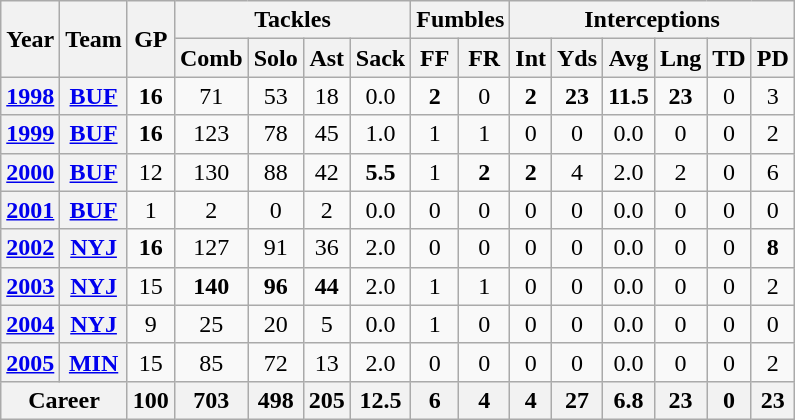<table class="wikitable" style="text-align:center">
<tr>
<th rowspan="2">Year</th>
<th rowspan="2">Team</th>
<th rowspan="2">GP</th>
<th colspan="4">Tackles</th>
<th colspan="2">Fumbles</th>
<th colspan="6">Interceptions</th>
</tr>
<tr>
<th>Comb</th>
<th>Solo</th>
<th>Ast</th>
<th>Sack</th>
<th>FF</th>
<th>FR</th>
<th>Int</th>
<th>Yds</th>
<th>Avg</th>
<th>Lng</th>
<th>TD</th>
<th>PD</th>
</tr>
<tr>
<th><a href='#'>1998</a></th>
<th><a href='#'>BUF</a></th>
<td><strong>16</strong></td>
<td>71</td>
<td>53</td>
<td>18</td>
<td>0.0</td>
<td><strong>2</strong></td>
<td>0</td>
<td><strong>2</strong></td>
<td><strong>23</strong></td>
<td><strong>11.5</strong></td>
<td><strong>23</strong></td>
<td>0</td>
<td>3</td>
</tr>
<tr>
<th><a href='#'>1999</a></th>
<th><a href='#'>BUF</a></th>
<td><strong>16</strong></td>
<td>123</td>
<td>78</td>
<td>45</td>
<td>1.0</td>
<td>1</td>
<td>1</td>
<td>0</td>
<td>0</td>
<td>0.0</td>
<td>0</td>
<td>0</td>
<td>2</td>
</tr>
<tr>
<th><a href='#'>2000</a></th>
<th><a href='#'>BUF</a></th>
<td>12</td>
<td>130</td>
<td>88</td>
<td>42</td>
<td><strong>5.5</strong></td>
<td>1</td>
<td><strong>2</strong></td>
<td><strong>2</strong></td>
<td>4</td>
<td>2.0</td>
<td>2</td>
<td>0</td>
<td>6</td>
</tr>
<tr>
<th><a href='#'>2001</a></th>
<th><a href='#'>BUF</a></th>
<td>1</td>
<td>2</td>
<td>0</td>
<td>2</td>
<td>0.0</td>
<td>0</td>
<td>0</td>
<td>0</td>
<td>0</td>
<td>0.0</td>
<td>0</td>
<td>0</td>
<td>0</td>
</tr>
<tr>
<th><a href='#'>2002</a></th>
<th><a href='#'>NYJ</a></th>
<td><strong>16</strong></td>
<td>127</td>
<td>91</td>
<td>36</td>
<td>2.0</td>
<td>0</td>
<td>0</td>
<td>0</td>
<td>0</td>
<td>0.0</td>
<td>0</td>
<td>0</td>
<td><strong>8</strong></td>
</tr>
<tr>
<th><a href='#'>2003</a></th>
<th><a href='#'>NYJ</a></th>
<td>15</td>
<td><strong>140</strong></td>
<td><strong>96</strong></td>
<td><strong>44</strong></td>
<td>2.0</td>
<td>1</td>
<td>1</td>
<td>0</td>
<td>0</td>
<td>0.0</td>
<td>0</td>
<td>0</td>
<td>2</td>
</tr>
<tr>
<th><a href='#'>2004</a></th>
<th><a href='#'>NYJ</a></th>
<td>9</td>
<td>25</td>
<td>20</td>
<td>5</td>
<td>0.0</td>
<td>1</td>
<td>0</td>
<td>0</td>
<td>0</td>
<td>0.0</td>
<td>0</td>
<td>0</td>
<td>0</td>
</tr>
<tr>
<th><a href='#'>2005</a></th>
<th><a href='#'>MIN</a></th>
<td>15</td>
<td>85</td>
<td>72</td>
<td>13</td>
<td>2.0</td>
<td>0</td>
<td>0</td>
<td>0</td>
<td>0</td>
<td>0.0</td>
<td>0</td>
<td>0</td>
<td>2</td>
</tr>
<tr>
<th colspan="2">Career</th>
<th>100</th>
<th>703</th>
<th>498</th>
<th>205</th>
<th>12.5</th>
<th>6</th>
<th>4</th>
<th>4</th>
<th>27</th>
<th>6.8</th>
<th>23</th>
<th>0</th>
<th>23</th>
</tr>
</table>
